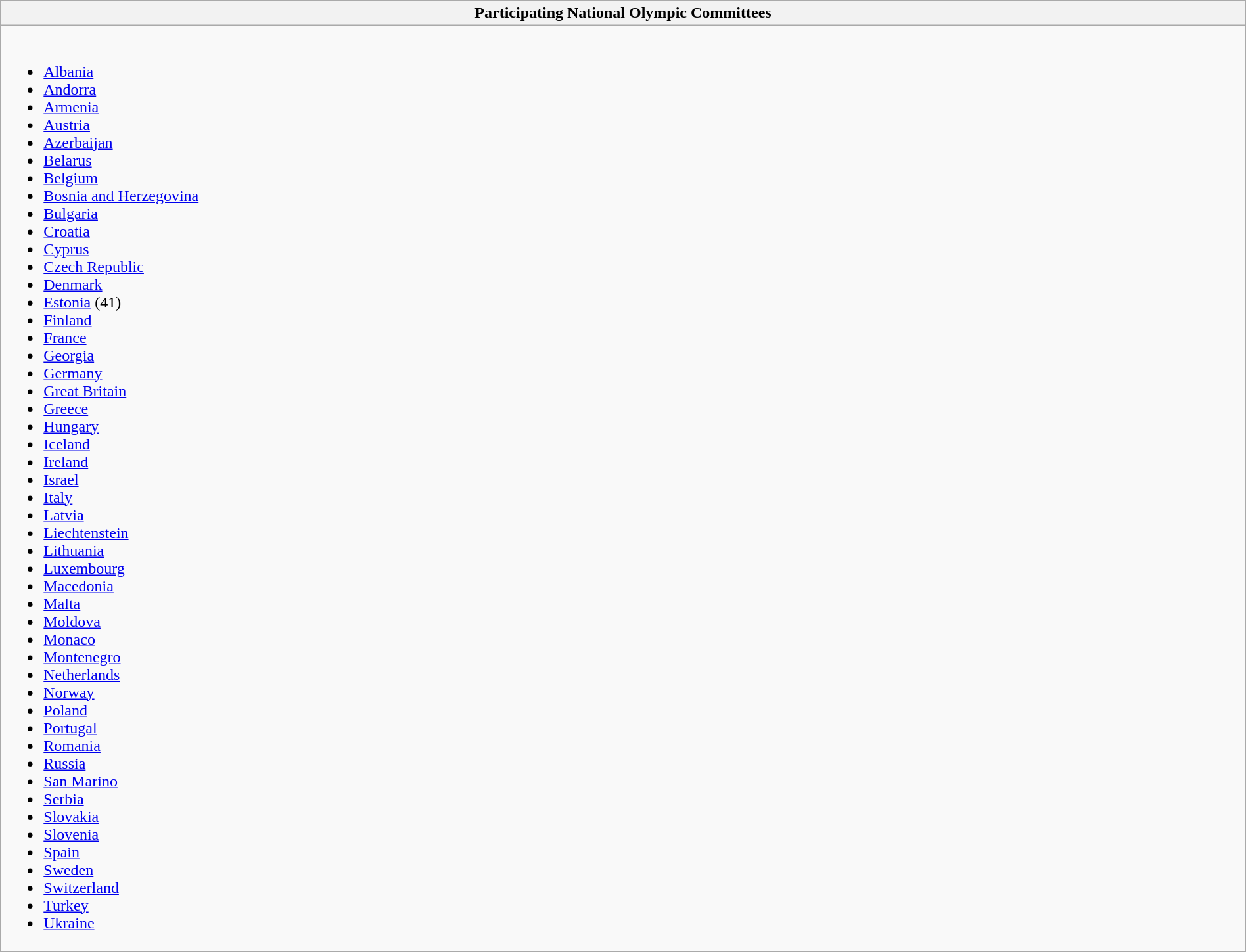<table class="wikitable collapsible" style="width:100%;">
<tr>
<th>Participating National Olympic Committees</th>
</tr>
<tr>
<td><br><ul><li> <a href='#'>Albania</a></li><li> <a href='#'>Andorra</a></li><li> <a href='#'>Armenia</a></li><li> <a href='#'>Austria</a></li><li> <a href='#'>Azerbaijan</a></li><li> <a href='#'>Belarus</a></li><li> <a href='#'>Belgium</a></li><li> <a href='#'>Bosnia and Herzegovina</a></li><li> <a href='#'>Bulgaria</a></li><li> <a href='#'>Croatia</a></li><li> <a href='#'>Cyprus</a></li><li> <a href='#'>Czech Republic</a></li><li> <a href='#'>Denmark</a></li><li> <a href='#'>Estonia</a> (41)</li><li> <a href='#'>Finland</a></li><li> <a href='#'>France</a></li><li> <a href='#'>Georgia</a></li><li> <a href='#'>Germany</a></li><li> <a href='#'>Great Britain</a></li><li> <a href='#'>Greece</a></li><li> <a href='#'>Hungary</a></li><li> <a href='#'>Iceland</a></li><li> <a href='#'>Ireland</a></li><li> <a href='#'>Israel</a></li><li> <a href='#'>Italy</a></li><li> <a href='#'>Latvia</a></li><li> <a href='#'>Liechtenstein</a></li><li> <a href='#'>Lithuania</a></li><li> <a href='#'>Luxembourg</a></li><li> <a href='#'>Macedonia</a></li><li> <a href='#'>Malta</a></li><li> <a href='#'>Moldova</a></li><li> <a href='#'>Monaco</a></li><li> <a href='#'>Montenegro</a></li><li> <a href='#'>Netherlands</a></li><li> <a href='#'>Norway</a></li><li> <a href='#'>Poland</a></li><li> <a href='#'>Portugal</a></li><li> <a href='#'>Romania</a></li><li> <a href='#'>Russia</a></li><li> <a href='#'>San Marino</a></li><li> <a href='#'>Serbia</a></li><li> <a href='#'>Slovakia</a></li><li> <a href='#'>Slovenia</a></li><li> <a href='#'>Spain</a></li><li> <a href='#'>Sweden</a></li><li> <a href='#'>Switzerland</a></li><li> <a href='#'>Turkey</a></li><li> <a href='#'>Ukraine</a></li></ul></td>
</tr>
</table>
